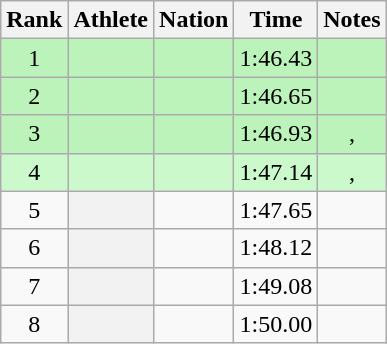<table class="wikitable plainrowheaders sortable" style="text-align:center;">
<tr>
<th scope=col>Rank</th>
<th scope=col>Athlete</th>
<th scope=col>Nation</th>
<th scope=col>Time</th>
<th scope=col>Notes</th>
</tr>
<tr bgcolor=#bbf3bb>
<td>1</td>
<th scope=row style="background:#bbf3bb; text-align:left;"></th>
<td align=left></td>
<td>1:46.43</td>
<td></td>
</tr>
<tr bgcolor=#bbf3bb>
<td>2</td>
<th scope=row style="background:#bbf3bb; text-align:left;"></th>
<td align=left></td>
<td>1:46.65</td>
<td></td>
</tr>
<tr bgcolor=#bbf3bb>
<td>3</td>
<th scope=row style="background:#bbf3bb; text-align:left;"></th>
<td align=left></td>
<td>1:46.93</td>
<td>,</td>
</tr>
<tr bgcolor=#ccf9cc>
<td>4</td>
<th scope=row style="background:#ccf9cc; text-align:left;"></th>
<td align=left></td>
<td>1:47.14</td>
<td>, </td>
</tr>
<tr>
<td>5</td>
<th scope=row style=text-align:left;></th>
<td align=left></td>
<td>1:47.65</td>
<td></td>
</tr>
<tr>
<td>6</td>
<th scope=row style=text-align:left;></th>
<td align=left></td>
<td>1:48.12</td>
<td></td>
</tr>
<tr>
<td>7</td>
<th scope=row style=text-align:left;></th>
<td align=left></td>
<td>1:49.08</td>
<td></td>
</tr>
<tr>
<td>8</td>
<th scope=row style=text-align:left;></th>
<td align=left></td>
<td>1:50.00</td>
<td></td>
</tr>
</table>
